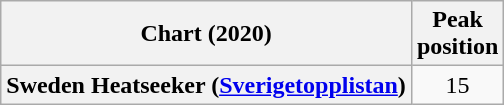<table class="wikitable sortable plainrowheaders" style="text-align:center">
<tr>
<th scope="col">Chart (2020)</th>
<th scope="col">Peak<br>position</th>
</tr>
<tr>
<th scope="row">Sweden Heatseeker (<a href='#'>Sverigetopplistan</a>)</th>
<td>15</td>
</tr>
</table>
